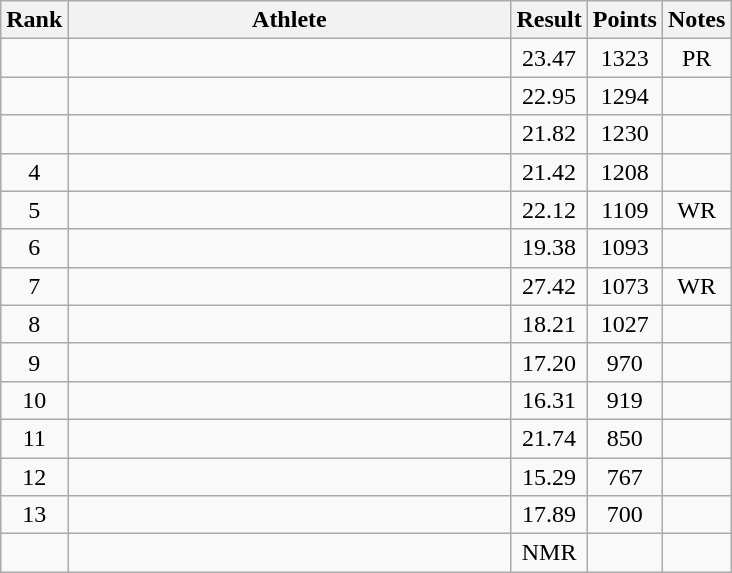<table class="wikitable" style="text-align:center">
<tr>
<th>Rank</th>
<th Style="width:18em">Athlete</th>
<th>Result</th>
<th>Points</th>
<th>Notes</th>
</tr>
<tr>
<td></td>
<td style="text-align:left"></td>
<td>23.47</td>
<td>1323</td>
<td>PR</td>
</tr>
<tr>
<td></td>
<td style="text-align:left"></td>
<td>22.95</td>
<td>1294</td>
<td></td>
</tr>
<tr>
<td></td>
<td style="text-align:left"></td>
<td>21.82</td>
<td>1230</td>
<td></td>
</tr>
<tr>
<td>4</td>
<td style="text-align:left"></td>
<td>21.42</td>
<td>1208</td>
<td></td>
</tr>
<tr>
<td>5</td>
<td style="text-align:left"></td>
<td>22.12</td>
<td>1109</td>
<td>WR</td>
</tr>
<tr>
<td>6</td>
<td style="text-align:left"></td>
<td>19.38</td>
<td>1093</td>
<td></td>
</tr>
<tr>
<td>7</td>
<td style="text-align:left"></td>
<td>27.42</td>
<td>1073</td>
<td>WR</td>
</tr>
<tr>
<td>8</td>
<td style="text-align:left"></td>
<td>18.21</td>
<td>1027</td>
<td></td>
</tr>
<tr>
<td>9</td>
<td style="text-align:left"></td>
<td>17.20</td>
<td>970</td>
<td></td>
</tr>
<tr>
<td>10</td>
<td style="text-align:left"></td>
<td>16.31</td>
<td>919</td>
<td></td>
</tr>
<tr>
<td>11</td>
<td style="text-align:left"></td>
<td>21.74</td>
<td>850</td>
<td></td>
</tr>
<tr>
<td>12</td>
<td style="text-align:left"></td>
<td>15.29</td>
<td>767</td>
<td></td>
</tr>
<tr>
<td>13</td>
<td style="text-align:left"></td>
<td>17.89</td>
<td>700</td>
<td></td>
</tr>
<tr>
<td></td>
<td style="text-align:left"></td>
<td>NMR</td>
<td></td>
<td></td>
</tr>
</table>
